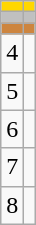<table class="wikitable">
<tr style="background:gold;">
<td align=center></td>
<td></td>
</tr>
<tr style="background:silver;">
<td align=center></td>
<td></td>
</tr>
<tr style="background:peru;">
<td align=center></td>
<td></td>
</tr>
<tr>
<td align=center>4</td>
<td></td>
</tr>
<tr>
<td align=center>5</td>
<td></td>
</tr>
<tr>
<td align=center>6</td>
<td></td>
</tr>
<tr>
<td align=center>7</td>
<td></td>
</tr>
<tr>
<td align=center>8</td>
<td></td>
</tr>
</table>
